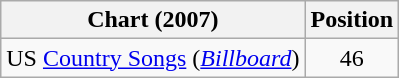<table class="wikitable sortable">
<tr>
<th scope="col">Chart (2007)</th>
<th scope="col">Position</th>
</tr>
<tr>
<td>US <a href='#'>Country Songs</a> (<em><a href='#'>Billboard</a></em>)</td>
<td align="center">46</td>
</tr>
</table>
